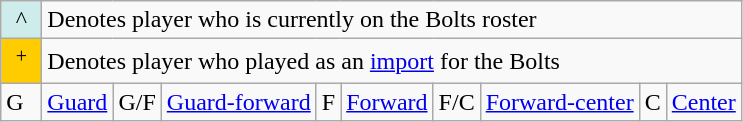<table class="wikitable">
<tr>
<td align="center" bgcolor="#CFECEC" width="20">^</td>
<td colspan=9>Denotes player who is currently on the Bolts roster</td>
</tr>
<tr>
<td align="center" bgcolor="#FFCC00" width="20"><sup>+</sup></td>
<td colspan=9>Denotes player who played as an <a href='#'>import</a> for the Bolts</td>
</tr>
<tr>
<td>G</td>
<td><a href='#'>Guard</a></td>
<td>G/F</td>
<td><a href='#'>Guard-forward</a></td>
<td>F</td>
<td><a href='#'>Forward</a></td>
<td>F/C</td>
<td><a href='#'>Forward-center</a></td>
<td>C</td>
<td><a href='#'>Center</a></td>
</tr>
</table>
